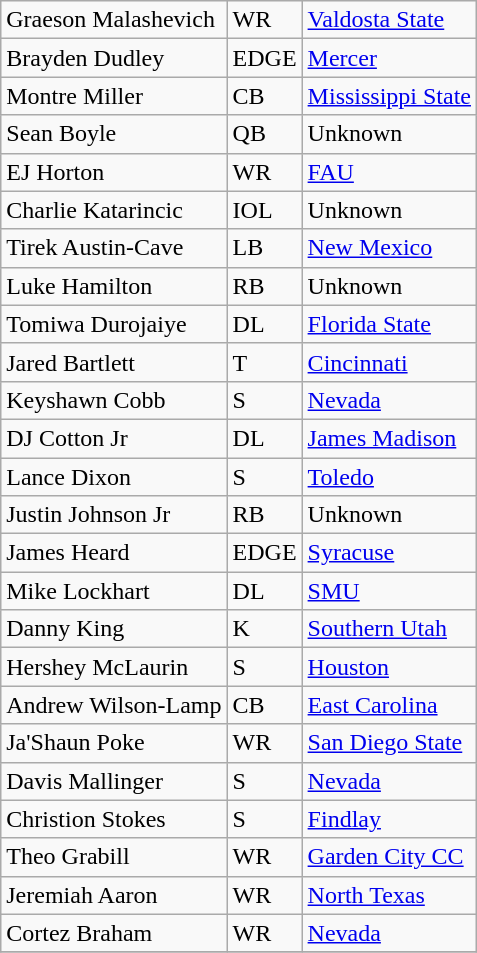<table class="wikitable">
<tr>
<td>Graeson Malashevich</td>
<td>WR</td>
<td><a href='#'>Valdosta State</a></td>
</tr>
<tr>
<td>Brayden Dudley</td>
<td>EDGE</td>
<td><a href='#'>Mercer</a></td>
</tr>
<tr>
<td>Montre Miller</td>
<td>CB</td>
<td><a href='#'>Mississippi State</a></td>
</tr>
<tr>
<td>Sean Boyle</td>
<td>QB</td>
<td>Unknown</td>
</tr>
<tr>
<td>EJ Horton</td>
<td>WR</td>
<td><a href='#'>FAU</a></td>
</tr>
<tr>
<td>Charlie Katarincic</td>
<td>IOL</td>
<td>Unknown</td>
</tr>
<tr>
<td>Tirek Austin-Cave</td>
<td>LB</td>
<td><a href='#'>New Mexico</a></td>
</tr>
<tr>
<td>Luke Hamilton</td>
<td>RB</td>
<td>Unknown</td>
</tr>
<tr>
<td>Tomiwa Durojaiye</td>
<td>DL</td>
<td><a href='#'>Florida State</a></td>
</tr>
<tr>
<td>Jared Bartlett</td>
<td>T</td>
<td><a href='#'>Cincinnati</a></td>
</tr>
<tr>
<td>Keyshawn Cobb</td>
<td>S</td>
<td><a href='#'>Nevada</a></td>
</tr>
<tr>
<td>DJ Cotton Jr</td>
<td>DL</td>
<td><a href='#'>James Madison</a></td>
</tr>
<tr>
<td>Lance Dixon</td>
<td>S</td>
<td><a href='#'>Toledo</a></td>
</tr>
<tr>
<td>Justin Johnson Jr</td>
<td>RB</td>
<td>Unknown</td>
</tr>
<tr>
<td>James Heard</td>
<td>EDGE</td>
<td><a href='#'>Syracuse</a></td>
</tr>
<tr>
<td>Mike Lockhart</td>
<td>DL</td>
<td><a href='#'>SMU</a></td>
</tr>
<tr>
<td>Danny King</td>
<td>K</td>
<td><a href='#'>Southern Utah</a></td>
</tr>
<tr>
<td>Hershey McLaurin</td>
<td>S</td>
<td><a href='#'>Houston</a></td>
</tr>
<tr>
<td>Andrew Wilson-Lamp</td>
<td>CB</td>
<td><a href='#'>East Carolina</a></td>
</tr>
<tr>
<td>Ja'Shaun Poke</td>
<td>WR</td>
<td><a href='#'>San Diego State</a></td>
</tr>
<tr>
<td>Davis Mallinger</td>
<td>S</td>
<td><a href='#'>Nevada</a></td>
</tr>
<tr>
<td>Christion Stokes</td>
<td>S</td>
<td><a href='#'>Findlay</a></td>
</tr>
<tr>
<td>Theo Grabill</td>
<td>WR</td>
<td><a href='#'>Garden City CC</a></td>
</tr>
<tr>
<td>Jeremiah Aaron</td>
<td>WR</td>
<td><a href='#'>North Texas</a></td>
</tr>
<tr>
<td>Cortez Braham</td>
<td>WR</td>
<td><a href='#'>Nevada</a></td>
</tr>
<tr>
</tr>
</table>
